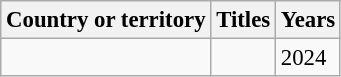<table class="wikitable" style="font-size:95%;">
<tr>
<th>Country or territory</th>
<th>Titles</th>
<th>Years</th>
</tr>
<tr>
<td></td>
<td></td>
<td>2024</td>
</tr>
</table>
